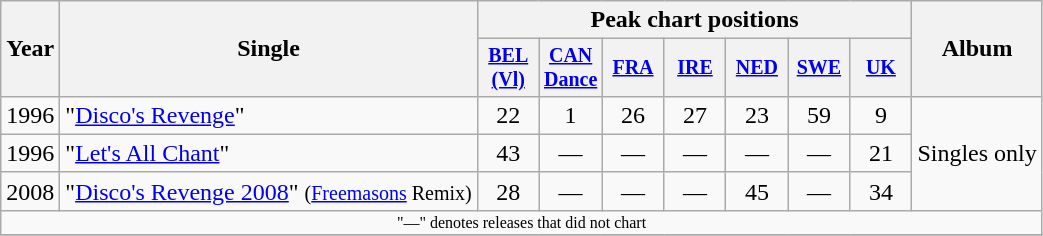<table class="wikitable" style="text-align:center;">
<tr>
<th rowspan="2">Year</th>
<th rowspan="2">Single</th>
<th colspan="7">Peak chart positions</th>
<th rowspan="2">Album</th>
</tr>
<tr style="font-size:smaller;">
<th width="35"><a href='#'>BEL<br>(Vl)</a><br></th>
<th width="35"><a href='#'>CAN<br>Dance</a><br></th>
<th width="35"><a href='#'>FRA</a><br></th>
<th width="35"><a href='#'>IRE</a><br></th>
<th width="35"><a href='#'>NED</a><br></th>
<th width="35"><a href='#'>SWE</a><br></th>
<th width="35"><a href='#'>UK</a><br></th>
</tr>
<tr>
<td>1996</td>
<td align="left">"<a href='#'>Disco's Revenge</a>"</td>
<td>22</td>
<td>1</td>
<td>26</td>
<td>27</td>
<td>23</td>
<td>59</td>
<td>9</td>
<td align="left" rowspan="3">Singles only</td>
</tr>
<tr>
<td>1996</td>
<td align="left">"<a href='#'>Let's All Chant</a>"</td>
<td>43</td>
<td>—</td>
<td>—</td>
<td>—</td>
<td>—</td>
<td>—</td>
<td>21</td>
</tr>
<tr>
<td>2008</td>
<td align="left">"<a href='#'>Disco's Revenge 2008</a>" <small>(<a href='#'>Freemasons</a> Remix)</small></td>
<td>28</td>
<td>—</td>
<td>—</td>
<td>—</td>
<td>45</td>
<td>—</td>
<td>34</td>
</tr>
<tr>
<td colspan="15" style="font-size:8pt">"—" denotes releases that did not chart</td>
</tr>
<tr>
</tr>
</table>
